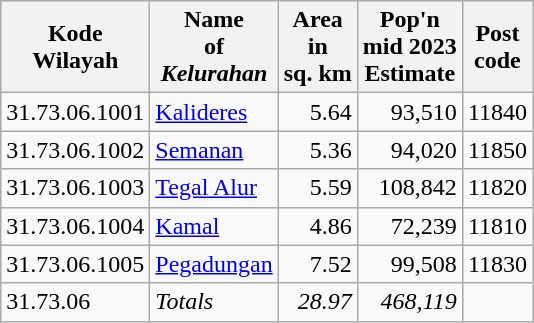<table class="wikitable">
<tr>
<th>Kode <br>Wilayah</th>
<th>Name <br>of <br><em>Kelurahan</em></th>
<th>Area <br>in <br>sq. km</th>
<th>Pop'n <br>mid 2023<br>Estimate</th>
<th>Post<br>code</th>
</tr>
<tr>
<td>31.73.06.1001</td>
<td><a href='#'>Kalideres</a></td>
<td align="right">5.64</td>
<td align="right">93,510</td>
<td>11840</td>
</tr>
<tr>
<td>31.73.06.1002</td>
<td><a href='#'>Semanan</a></td>
<td align="right">5.36</td>
<td align="right">94,020</td>
<td>11850</td>
</tr>
<tr>
<td>31.73.06.1003</td>
<td><a href='#'>Tegal Alur</a></td>
<td align="right">5.59</td>
<td align="right">108,842</td>
<td>11820</td>
</tr>
<tr>
<td>31.73.06.1004</td>
<td><a href='#'>Kamal</a></td>
<td align="right">4.86</td>
<td align="right">72,239</td>
<td>11810</td>
</tr>
<tr>
<td>31.73.06.1005</td>
<td><a href='#'>Pegadungan</a></td>
<td align="right">7.52</td>
<td align="right">99,508</td>
<td>11830</td>
</tr>
<tr>
<td>31.73.06</td>
<td><em>Totals</em></td>
<td align="right"><em>28.97</em></td>
<td align="right"><em>468,119</em></td>
<td></td>
</tr>
</table>
